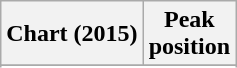<table class="wikitable plainrowheaders sortable">
<tr>
<th>Chart (2015)</th>
<th>Peak<br>position</th>
</tr>
<tr>
</tr>
<tr>
</tr>
</table>
